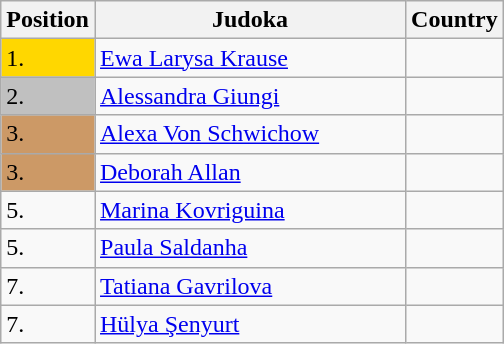<table class=wikitable>
<tr>
<th width=10>Position</th>
<th width=200>Judoka</th>
<th width=10>Country</th>
</tr>
<tr>
<td bgcolor=gold>1.</td>
<td><a href='#'>Ewa Larysa Krause</a></td>
<td></td>
</tr>
<tr>
<td bgcolor="silver">2.</td>
<td><a href='#'>Alessandra Giungi</a></td>
<td></td>
</tr>
<tr>
<td bgcolor="CC9966">3.</td>
<td><a href='#'>Alexa Von Schwichow</a></td>
<td></td>
</tr>
<tr>
<td bgcolor="CC9966">3.</td>
<td><a href='#'>Deborah Allan</a></td>
<td></td>
</tr>
<tr>
<td>5.</td>
<td><a href='#'>Marina Kovriguina</a></td>
<td></td>
</tr>
<tr>
<td>5.</td>
<td><a href='#'>Paula Saldanha</a></td>
<td></td>
</tr>
<tr>
<td>7.</td>
<td><a href='#'>Tatiana Gavrilova</a></td>
<td></td>
</tr>
<tr>
<td>7.</td>
<td><a href='#'>Hülya Şenyurt</a></td>
<td></td>
</tr>
</table>
